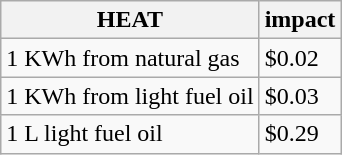<table class="wikitable">
<tr>
<th>HEAT</th>
<th>impact</th>
</tr>
<tr>
<td>1 KWh from natural gas</td>
<td>$0.02</td>
</tr>
<tr>
<td>1 KWh from light fuel oil</td>
<td>$0.03</td>
</tr>
<tr>
<td>1 L light fuel oil</td>
<td>$0.29</td>
</tr>
</table>
